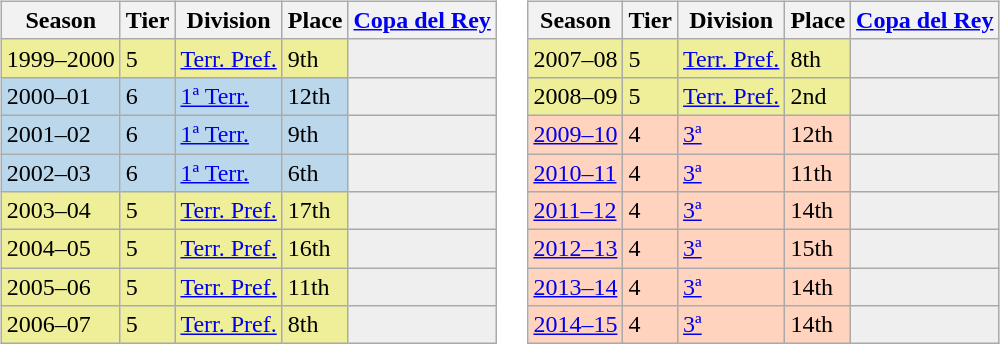<table>
<tr>
<td valign="top" width=0%><br><table class="wikitable">
<tr style="background:#f0f6fa;">
<th>Season</th>
<th>Tier</th>
<th>Division</th>
<th>Place</th>
<th><a href='#'>Copa del Rey</a></th>
</tr>
<tr>
<td style="background:#EFEF99;">1999–2000</td>
<td style="background:#EFEF99;">5</td>
<td style="background:#EFEF99;"><a href='#'>Terr. Pref.</a></td>
<td style="background:#EFEF99;">9th</td>
<th style="background:#efefef;"></th>
</tr>
<tr>
<td style="background:#BBD7EC;">2000–01</td>
<td style="background:#BBD7EC;">6</td>
<td style="background:#BBD7EC;"><a href='#'>1ª Terr.</a></td>
<td style="background:#BBD7EC;">12th</td>
<th style="background:#efefef;"></th>
</tr>
<tr>
<td style="background:#BBD7EC;">2001–02</td>
<td style="background:#BBD7EC;">6</td>
<td style="background:#BBD7EC;"><a href='#'>1ª Terr.</a></td>
<td style="background:#BBD7EC;">9th</td>
<th style="background:#efefef;"></th>
</tr>
<tr>
<td style="background:#BBD7EC;">2002–03</td>
<td style="background:#BBD7EC;">6</td>
<td style="background:#BBD7EC;"><a href='#'>1ª Terr.</a></td>
<td style="background:#BBD7EC;">6th</td>
<th style="background:#efefef;"></th>
</tr>
<tr>
<td style="background:#EFEF99;">2003–04</td>
<td style="background:#EFEF99;">5</td>
<td style="background:#EFEF99;"><a href='#'>Terr. Pref.</a></td>
<td style="background:#EFEF99;">17th</td>
<th style="background:#efefef;"></th>
</tr>
<tr>
<td style="background:#EFEF99;">2004–05</td>
<td style="background:#EFEF99;">5</td>
<td style="background:#EFEF99;"><a href='#'>Terr. Pref.</a></td>
<td style="background:#EFEF99;">16th</td>
<th style="background:#efefef;"></th>
</tr>
<tr>
<td style="background:#EFEF99;">2005–06</td>
<td style="background:#EFEF99;">5</td>
<td style="background:#EFEF99;"><a href='#'>Terr. Pref.</a></td>
<td style="background:#EFEF99;">11th</td>
<th style="background:#efefef;"></th>
</tr>
<tr>
<td style="background:#EFEF99;">2006–07</td>
<td style="background:#EFEF99;">5</td>
<td style="background:#EFEF99;"><a href='#'>Terr. Pref.</a></td>
<td style="background:#EFEF99;">8th</td>
<th style="background:#efefef;"></th>
</tr>
</table>
</td>
<td valign="top" width=0%><br><table class="wikitable">
<tr style="background:#f0f6fa;">
<th>Season</th>
<th>Tier</th>
<th>Division</th>
<th>Place</th>
<th><a href='#'>Copa del Rey</a></th>
</tr>
<tr>
<td style="background:#EFEF99;">2007–08</td>
<td style="background:#EFEF99;">5</td>
<td style="background:#EFEF99;"><a href='#'>Terr. Pref.</a></td>
<td style="background:#EFEF99;">8th</td>
<th style="background:#efefef;"></th>
</tr>
<tr>
<td style="background:#EFEF99;">2008–09</td>
<td style="background:#EFEF99;">5</td>
<td style="background:#EFEF99;"><a href='#'>Terr. Pref.</a></td>
<td style="background:#EFEF99;">2nd</td>
<th style="background:#efefef;"></th>
</tr>
<tr>
<td style="background:#FFD3BD;"><a href='#'>2009–10</a></td>
<td style="background:#FFD3BD;">4</td>
<td style="background:#FFD3BD;"><a href='#'>3ª</a></td>
<td style="background:#FFD3BD;">12th</td>
<th style="background:#efefef;"></th>
</tr>
<tr>
<td style="background:#FFD3BD;"><a href='#'>2010–11</a></td>
<td style="background:#FFD3BD;">4</td>
<td style="background:#FFD3BD;"><a href='#'>3ª</a></td>
<td style="background:#FFD3BD;">11th</td>
<th style="background:#efefef;"></th>
</tr>
<tr>
<td style="background:#FFD3BD;"><a href='#'>2011–12</a></td>
<td style="background:#FFD3BD;">4</td>
<td style="background:#FFD3BD;"><a href='#'>3ª</a></td>
<td style="background:#FFD3BD;">14th</td>
<th style="background:#efefef;"></th>
</tr>
<tr>
<td style="background:#FFD3BD;"><a href='#'>2012–13</a></td>
<td style="background:#FFD3BD;">4</td>
<td style="background:#FFD3BD;"><a href='#'>3ª</a></td>
<td style="background:#FFD3BD;">15th</td>
<th style="background:#efefef;"></th>
</tr>
<tr>
<td style="background:#FFD3BD;"><a href='#'>2013–14</a></td>
<td style="background:#FFD3BD;">4</td>
<td style="background:#FFD3BD;"><a href='#'>3ª</a></td>
<td style="background:#FFD3BD;">14th</td>
<th style="background:#efefef;"></th>
</tr>
<tr>
<td style="background:#FFD3BD;"><a href='#'>2014–15</a></td>
<td style="background:#FFD3BD;">4</td>
<td style="background:#FFD3BD;"><a href='#'>3ª</a></td>
<td style="background:#FFD3BD;">14th</td>
<th style="background:#efefef;"></th>
</tr>
</table>
</td>
</tr>
</table>
